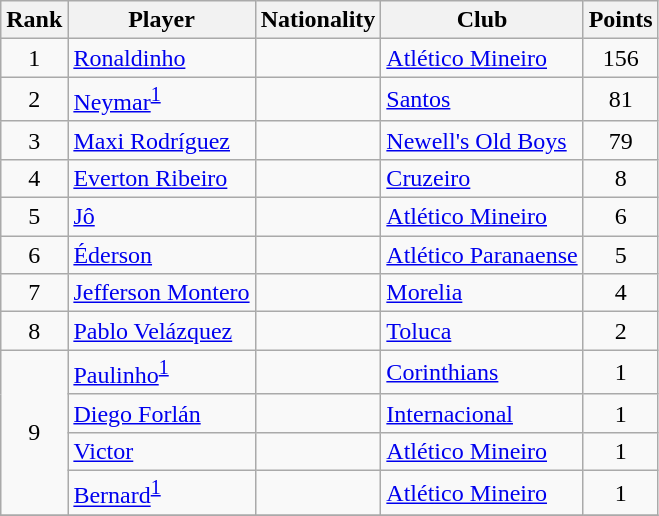<table class="wikitable">
<tr>
<th>Rank</th>
<th>Player</th>
<th>Nationality</th>
<th>Club</th>
<th>Points</th>
</tr>
<tr>
<td align=center>1</td>
<td><a href='#'>Ronaldinho</a></td>
<td></td>
<td> <a href='#'>Atlético Mineiro</a></td>
<td align=center>156</td>
</tr>
<tr>
<td align=center>2</td>
<td><a href='#'>Neymar</a><sup><a href='#'>1</a></sup></td>
<td></td>
<td> <a href='#'>Santos</a></td>
<td align=center>81</td>
</tr>
<tr>
<td align=center>3</td>
<td><a href='#'>Maxi Rodríguez</a></td>
<td></td>
<td> <a href='#'>Newell's Old Boys</a></td>
<td align=center>79</td>
</tr>
<tr>
<td align=center>4</td>
<td><a href='#'>Everton Ribeiro</a></td>
<td></td>
<td> <a href='#'>Cruzeiro</a></td>
<td align=center>8</td>
</tr>
<tr>
<td align=center>5</td>
<td><a href='#'>Jô</a></td>
<td></td>
<td> <a href='#'>Atlético Mineiro</a></td>
<td align=center>6</td>
</tr>
<tr>
<td align=center>6</td>
<td><a href='#'>Éderson</a></td>
<td></td>
<td> <a href='#'>Atlético Paranaense</a></td>
<td align=center>5</td>
</tr>
<tr>
<td align=center>7</td>
<td><a href='#'>Jefferson Montero</a></td>
<td></td>
<td> <a href='#'>Morelia</a></td>
<td align=center>4</td>
</tr>
<tr>
<td align=center>8</td>
<td><a href='#'>Pablo Velázquez</a></td>
<td></td>
<td> <a href='#'>Toluca</a></td>
<td align=center>2</td>
</tr>
<tr>
<td align=center rowspan=4>9</td>
<td><a href='#'>Paulinho</a><sup><a href='#'>1</a></sup></td>
<td></td>
<td> <a href='#'>Corinthians</a></td>
<td align=center>1</td>
</tr>
<tr>
<td><a href='#'>Diego Forlán</a></td>
<td></td>
<td> <a href='#'>Internacional</a></td>
<td align=center>1</td>
</tr>
<tr>
<td><a href='#'>Victor</a></td>
<td></td>
<td> <a href='#'>Atlético Mineiro</a></td>
<td align=center>1</td>
</tr>
<tr>
<td><a href='#'>Bernard</a><sup><a href='#'>1</a></sup></td>
<td></td>
<td> <a href='#'>Atlético Mineiro</a></td>
<td align=center>1</td>
</tr>
<tr>
</tr>
</table>
